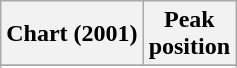<table class="wikitable sortable plainrowheaders" style="text-align:center">
<tr>
<th>Chart (2001)</th>
<th>Peak<br>position</th>
</tr>
<tr>
</tr>
<tr>
</tr>
<tr>
</tr>
</table>
